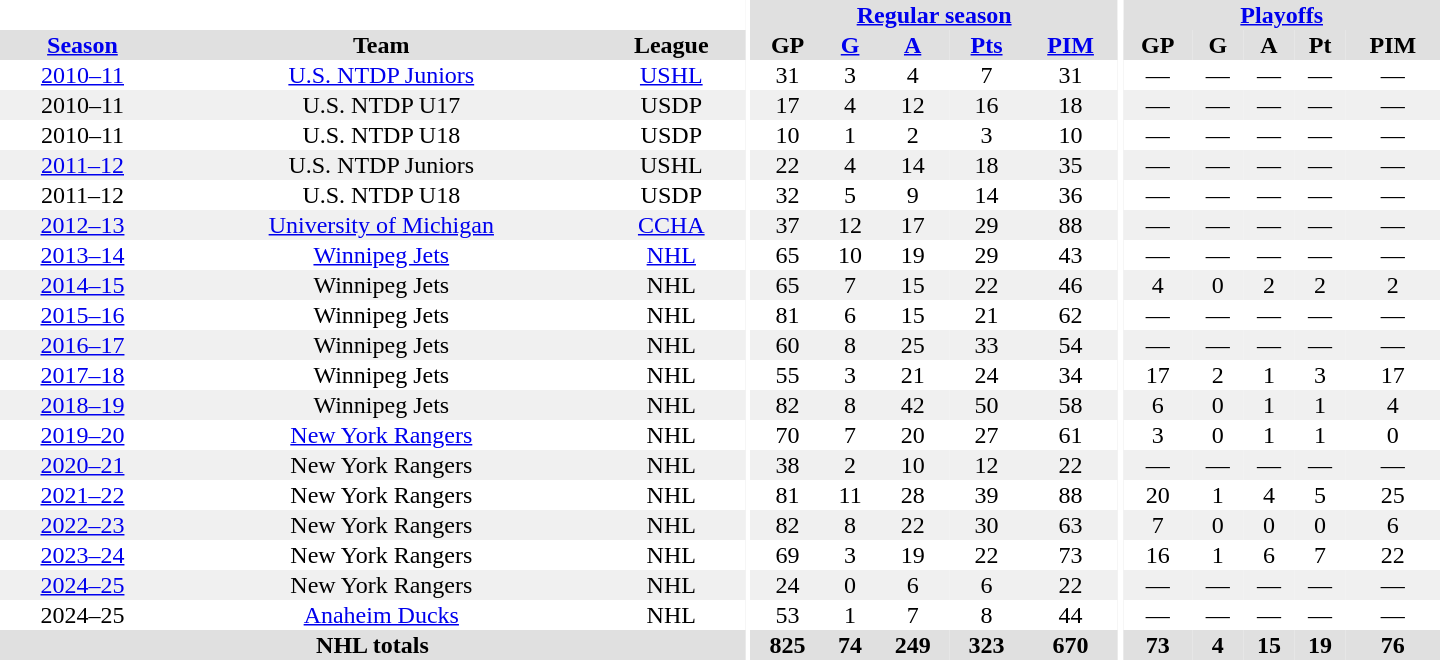<table border="0" cellpadding="1" cellspacing="0" style="text-align:center; width:60em">
<tr bgcolor="#e0e0e0">
<th colspan="3" bgcolor="#ffffff"></th>
<th rowspan="99" bgcolor="#ffffff"></th>
<th colspan="5"><a href='#'>Regular season</a></th>
<th rowspan="99" bgcolor="#ffffff"></th>
<th colspan="5"><a href='#'>Playoffs</a></th>
</tr>
<tr bgcolor="#e0e0e0">
<th><a href='#'>Season</a></th>
<th>Team</th>
<th>League</th>
<th>GP</th>
<th><a href='#'>G</a></th>
<th><a href='#'>A</a></th>
<th><a href='#'>Pts</a></th>
<th><a href='#'>PIM</a></th>
<th>GP</th>
<th>G</th>
<th>A</th>
<th>Pt</th>
<th>PIM</th>
</tr>
<tr>
<td><a href='#'>2010–11</a></td>
<td><a href='#'>U.S. NTDP Juniors</a></td>
<td><a href='#'>USHL</a></td>
<td>31</td>
<td>3</td>
<td>4</td>
<td>7</td>
<td>31</td>
<td>—</td>
<td>—</td>
<td>—</td>
<td>—</td>
<td>—</td>
</tr>
<tr style="background:#f0f0f0;">
<td>2010–11</td>
<td>U.S. NTDP U17</td>
<td>USDP</td>
<td>17</td>
<td>4</td>
<td>12</td>
<td>16</td>
<td>18</td>
<td>—</td>
<td>—</td>
<td>—</td>
<td>—</td>
<td>—</td>
</tr>
<tr>
<td>2010–11</td>
<td>U.S. NTDP U18</td>
<td>USDP</td>
<td>10</td>
<td>1</td>
<td>2</td>
<td>3</td>
<td>10</td>
<td>—</td>
<td>—</td>
<td>—</td>
<td>—</td>
<td>—</td>
</tr>
<tr style="background:#f0f0f0;">
<td><a href='#'>2011–12</a></td>
<td>U.S. NTDP Juniors</td>
<td>USHL</td>
<td>22</td>
<td>4</td>
<td>14</td>
<td>18</td>
<td>35</td>
<td>—</td>
<td>—</td>
<td>—</td>
<td>—</td>
<td>—</td>
</tr>
<tr>
<td>2011–12</td>
<td>U.S. NTDP U18</td>
<td>USDP</td>
<td>32</td>
<td>5</td>
<td>9</td>
<td>14</td>
<td>36</td>
<td>—</td>
<td>—</td>
<td>—</td>
<td>—</td>
<td>—</td>
</tr>
<tr style="background:#f0f0f0;">
<td><a href='#'>2012–13</a></td>
<td><a href='#'>University of Michigan</a></td>
<td><a href='#'>CCHA</a></td>
<td>37</td>
<td>12</td>
<td>17</td>
<td>29</td>
<td>88</td>
<td>—</td>
<td>—</td>
<td>—</td>
<td>—</td>
<td>—</td>
</tr>
<tr>
<td><a href='#'>2013–14</a></td>
<td><a href='#'>Winnipeg Jets</a></td>
<td><a href='#'>NHL</a></td>
<td>65</td>
<td>10</td>
<td>19</td>
<td>29</td>
<td>43</td>
<td>—</td>
<td>—</td>
<td>—</td>
<td>—</td>
<td>—</td>
</tr>
<tr style="background:#f0f0f0;">
<td><a href='#'>2014–15</a></td>
<td>Winnipeg Jets</td>
<td>NHL</td>
<td>65</td>
<td>7</td>
<td>15</td>
<td>22</td>
<td>46</td>
<td>4</td>
<td>0</td>
<td>2</td>
<td>2</td>
<td>2</td>
</tr>
<tr>
<td><a href='#'>2015–16</a></td>
<td>Winnipeg Jets</td>
<td>NHL</td>
<td>81</td>
<td>6</td>
<td>15</td>
<td>21</td>
<td>62</td>
<td>—</td>
<td>—</td>
<td>—</td>
<td>—</td>
<td>—</td>
</tr>
<tr style="background:#f0f0f0;">
<td><a href='#'>2016–17</a></td>
<td>Winnipeg Jets</td>
<td>NHL</td>
<td>60</td>
<td>8</td>
<td>25</td>
<td>33</td>
<td>54</td>
<td>—</td>
<td>—</td>
<td>—</td>
<td>—</td>
<td>—</td>
</tr>
<tr>
<td><a href='#'>2017–18</a></td>
<td>Winnipeg Jets</td>
<td>NHL</td>
<td>55</td>
<td>3</td>
<td>21</td>
<td>24</td>
<td>34</td>
<td>17</td>
<td>2</td>
<td>1</td>
<td>3</td>
<td>17</td>
</tr>
<tr style="background:#f0f0f0;">
<td><a href='#'>2018–19</a></td>
<td>Winnipeg Jets</td>
<td>NHL</td>
<td>82</td>
<td>8</td>
<td>42</td>
<td>50</td>
<td>58</td>
<td>6</td>
<td>0</td>
<td>1</td>
<td>1</td>
<td>4</td>
</tr>
<tr>
<td><a href='#'>2019–20</a></td>
<td><a href='#'>New York Rangers</a></td>
<td>NHL</td>
<td>70</td>
<td>7</td>
<td>20</td>
<td>27</td>
<td>61</td>
<td>3</td>
<td>0</td>
<td>1</td>
<td>1</td>
<td>0</td>
</tr>
<tr style="background:#f0f0f0;">
<td><a href='#'>2020–21</a></td>
<td>New York Rangers</td>
<td>NHL</td>
<td>38</td>
<td>2</td>
<td>10</td>
<td>12</td>
<td>22</td>
<td>—</td>
<td>—</td>
<td>—</td>
<td>—</td>
<td>—</td>
</tr>
<tr>
<td><a href='#'>2021–22</a></td>
<td>New York Rangers</td>
<td>NHL</td>
<td>81</td>
<td>11</td>
<td>28</td>
<td>39</td>
<td>88</td>
<td>20</td>
<td>1</td>
<td>4</td>
<td>5</td>
<td>25</td>
</tr>
<tr style="background:#f0f0f0;">
<td><a href='#'>2022–23</a></td>
<td>New York Rangers</td>
<td>NHL</td>
<td>82</td>
<td>8</td>
<td>22</td>
<td>30</td>
<td>63</td>
<td>7</td>
<td>0</td>
<td>0</td>
<td>0</td>
<td>6</td>
</tr>
<tr>
<td><a href='#'>2023–24</a></td>
<td>New York Rangers</td>
<td>NHL</td>
<td>69</td>
<td>3</td>
<td>19</td>
<td>22</td>
<td>73</td>
<td>16</td>
<td>1</td>
<td>6</td>
<td>7</td>
<td>22</td>
</tr>
<tr style="background:#f0f0f0;">
<td><a href='#'>2024–25</a></td>
<td>New York Rangers</td>
<td>NHL</td>
<td>24</td>
<td>0</td>
<td>6</td>
<td>6</td>
<td>22</td>
<td>—</td>
<td>—</td>
<td>—</td>
<td>—</td>
<td>—</td>
</tr>
<tr>
<td>2024–25</td>
<td><a href='#'>Anaheim Ducks</a></td>
<td>NHL</td>
<td>53</td>
<td>1</td>
<td>7</td>
<td>8</td>
<td>44</td>
<td>—</td>
<td>—</td>
<td>—</td>
<td>—</td>
<td>—</td>
</tr>
<tr bgcolor="#e0e0e0">
<th colspan="3">NHL totals</th>
<th>825</th>
<th>74</th>
<th>249</th>
<th>323</th>
<th>670</th>
<th>73</th>
<th>4</th>
<th>15</th>
<th>19</th>
<th>76</th>
</tr>
</table>
